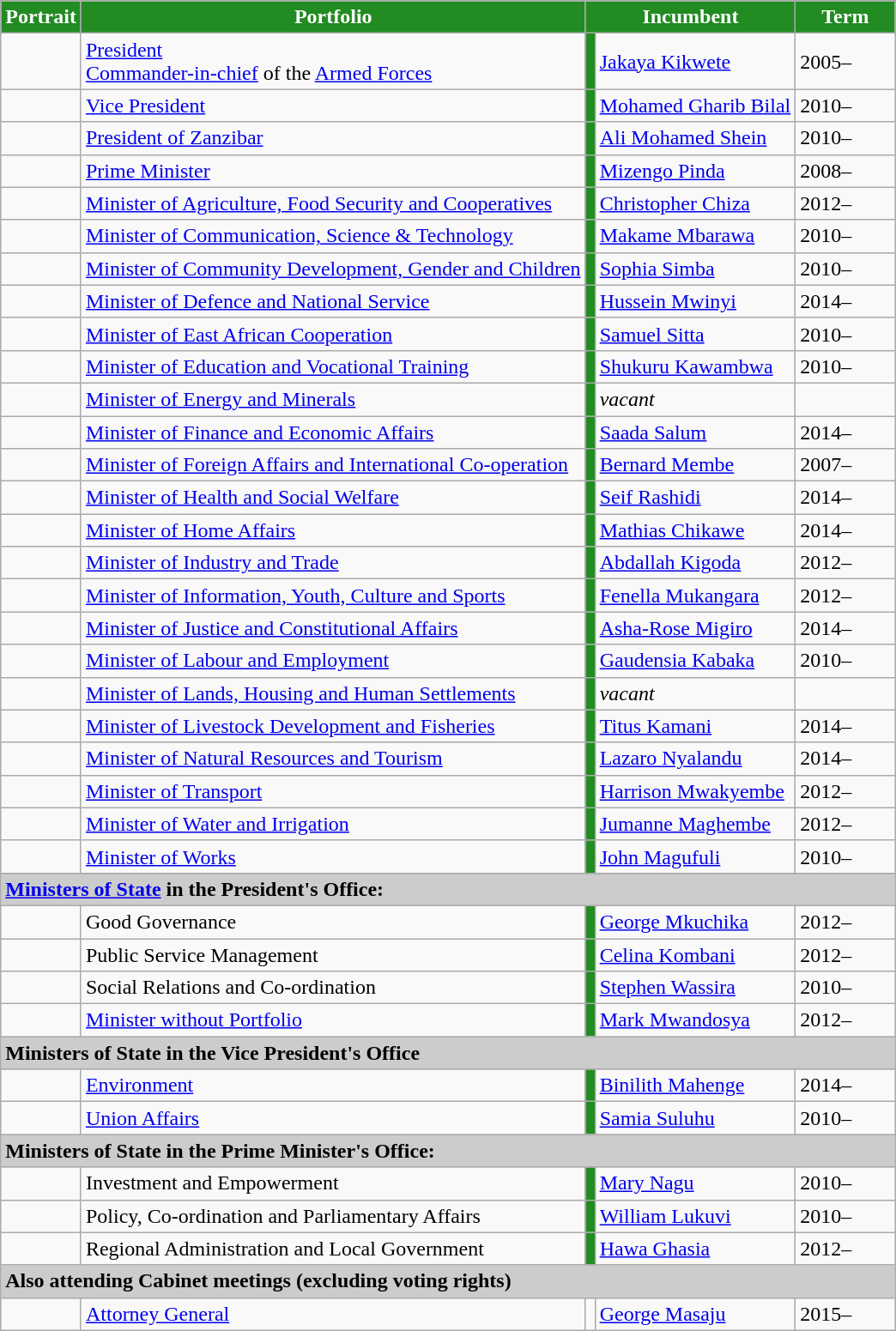<table class="wikitable" id="20 January 2014">
<tr>
<th style="background-color:#228B22;color: white">Portrait</th>
<th style="background-color:#228B22;color: white">Portfolio</th>
<th colspan=2 style="background-color:#228B22;color: white">Incumbent</th>
<th style="background-color:#228B22;color: white">Term</th>
</tr>
<tr>
<td></td>
<td><a href='#'>President</a><br><a href='#'>Commander-in-chief</a> of the <a href='#'>Armed Forces</a></td>
<td style="background:#228B22"></td>
<td><a href='#'>Jakaya Kikwete</a></td>
<td style="width: 70px;">2005–</td>
</tr>
<tr>
<td></td>
<td><a href='#'>Vice President</a></td>
<td style="background:#228B22"></td>
<td><a href='#'>Mohamed Gharib Bilal</a></td>
<td>2010–</td>
</tr>
<tr>
<td></td>
<td><a href='#'>President of Zanzibar</a> </td>
<td style="background:#228B22"></td>
<td><a href='#'>Ali Mohamed Shein</a></td>
<td>2010–</td>
</tr>
<tr>
<td></td>
<td><a href='#'>Prime Minister</a></td>
<td style="background:#228B22"></td>
<td><a href='#'>Mizengo Pinda</a> </td>
<td>2008–</td>
</tr>
<tr>
<td></td>
<td><a href='#'>Minister of  Agriculture, Food Security and Cooperatives</a></td>
<td style="background:#228B22"></td>
<td><a href='#'>Christopher Chiza</a> </td>
<td>2012–</td>
</tr>
<tr>
<td></td>
<td><a href='#'>Minister of Communication, Science & Technology</a></td>
<td style="background:#228B22"></td>
<td><a href='#'>Makame Mbarawa</a> </td>
<td>2010–</td>
</tr>
<tr>
<td></td>
<td><a href='#'>Minister of Community Development, Gender and Children</a></td>
<td style="background:#228B22"></td>
<td><a href='#'>Sophia Simba</a> </td>
<td>2010–</td>
</tr>
<tr>
<td></td>
<td><a href='#'>Minister of Defence and National Service</a></td>
<td style="background:#228B22"></td>
<td><a href='#'>Hussein Mwinyi</a> </td>
<td>2014–</td>
</tr>
<tr>
<td></td>
<td><a href='#'>Minister of East African Cooperation</a></td>
<td style="background:#228B22"></td>
<td><a href='#'>Samuel Sitta</a> </td>
<td>2010–</td>
</tr>
<tr>
<td></td>
<td><a href='#'>Minister of Education and Vocational Training</a></td>
<td style="background:#228B22"></td>
<td><a href='#'>Shukuru Kawambwa</a> </td>
<td>2010–</td>
</tr>
<tr>
<td></td>
<td><a href='#'>Minister of Energy and Minerals</a></td>
<td style="background:#228B22"></td>
<td><em>vacant</em></td>
<td></td>
</tr>
<tr>
<td></td>
<td><a href='#'>Minister of Finance and Economic Affairs</a></td>
<td style="background:#228B22"></td>
<td><a href='#'>Saada Salum</a> </td>
<td>2014–</td>
</tr>
<tr>
<td></td>
<td><a href='#'>Minister of Foreign Affairs and International Co-operation</a></td>
<td style="background:#228B22"></td>
<td><a href='#'>Bernard Membe</a> </td>
<td>2007–</td>
</tr>
<tr>
<td></td>
<td><a href='#'>Minister of Health and Social Welfare</a></td>
<td style="background:#228B22"></td>
<td><a href='#'>Seif Rashidi</a> </td>
<td>2014–</td>
</tr>
<tr>
<td></td>
<td><a href='#'>Minister of Home Affairs</a></td>
<td style="background:#228B22"></td>
<td><a href='#'>Mathias Chikawe</a> </td>
<td>2014–</td>
</tr>
<tr>
<td></td>
<td><a href='#'>Minister of Industry and Trade</a></td>
<td style="background:#228B22"></td>
<td><a href='#'>Abdallah Kigoda</a> </td>
<td>2012–</td>
</tr>
<tr>
<td></td>
<td><a href='#'>Minister of Information, Youth, Culture and Sports</a></td>
<td style="background:#228B22"></td>
<td><a href='#'>Fenella Mukangara</a> </td>
<td>2012–</td>
</tr>
<tr>
<td></td>
<td><a href='#'>Minister of Justice and Constitutional Affairs</a></td>
<td style="background:#228B22"></td>
<td><a href='#'>Asha-Rose Migiro</a> </td>
<td>2014–</td>
</tr>
<tr>
<td></td>
<td><a href='#'>Minister of Labour and Employment</a></td>
<td style="background:#228B22"></td>
<td><a href='#'>Gaudensia Kabaka</a> </td>
<td>2010–</td>
</tr>
<tr>
<td></td>
<td><a href='#'>Minister of Lands, Housing and Human Settlements</a></td>
<td style="background:#228B22"></td>
<td><em>vacant</em></td>
<td></td>
</tr>
<tr>
<td></td>
<td><a href='#'>Minister of Livestock Development and Fisheries</a></td>
<td style="background:#228B22"></td>
<td><a href='#'>Titus Kamani</a> </td>
<td>2014–</td>
</tr>
<tr>
<td></td>
<td><a href='#'>Minister of Natural Resources and Tourism</a></td>
<td style="background:#228B22"></td>
<td><a href='#'>Lazaro Nyalandu</a> </td>
<td>2014–</td>
</tr>
<tr>
<td></td>
<td><a href='#'>Minister of Transport</a></td>
<td style="background:#228B22"></td>
<td><a href='#'>Harrison Mwakyembe</a> </td>
<td>2012–</td>
</tr>
<tr>
<td></td>
<td><a href='#'>Minister of Water and Irrigation</a></td>
<td style="background:#228B22"></td>
<td><a href='#'>Jumanne Maghembe</a> </td>
<td>2012–</td>
</tr>
<tr>
<td></td>
<td><a href='#'>Minister of Works</a></td>
<td style="background:#228B22"></td>
<td><a href='#'>John Magufuli</a> </td>
<td>2010–</td>
</tr>
<tr>
</tr>
<tr>
<td style="background:#cccccc;" colspan="5"><strong><a href='#'>Ministers of State</a> in the President's Office:</strong></td>
</tr>
<tr>
<td></td>
<td>Good Governance</td>
<td style="background:#228B22"></td>
<td><a href='#'>George Mkuchika</a> </td>
<td>2012–</td>
</tr>
<tr>
<td></td>
<td>Public Service Management</td>
<td style="background:#228B22"></td>
<td><a href='#'>Celina Kombani</a> </td>
<td>2012–</td>
</tr>
<tr>
<td></td>
<td>Social Relations and Co-ordination</td>
<td style="background:#228B22"></td>
<td><a href='#'>Stephen Wassira</a> </td>
<td>2010–</td>
</tr>
<tr>
<td></td>
<td><a href='#'>Minister without Portfolio</a></td>
<td style="background:#228B22"></td>
<td><a href='#'>Mark Mwandosya</a> </td>
<td>2012–</td>
</tr>
<tr>
<td style="background:#cccccc;" colspan="5"><strong>Ministers of State in the Vice President's Office</strong></td>
</tr>
<tr>
<td></td>
<td><a href='#'>Environment</a></td>
<td style="background:#228B22"></td>
<td><a href='#'>Binilith Mahenge</a> </td>
<td>2014–</td>
</tr>
<tr>
<td></td>
<td><a href='#'>Union Affairs</a></td>
<td style="background:#228B22"></td>
<td><a href='#'>Samia Suluhu</a> </td>
<td>2010–</td>
</tr>
<tr>
<td style="background:#cccccc;" colspan="5"><strong>Ministers of State in the Prime Minister's Office:</strong></td>
</tr>
<tr>
<td></td>
<td>Investment and Empowerment</td>
<td style="background:#228B22"></td>
<td><a href='#'>Mary Nagu</a> </td>
<td>2010–</td>
</tr>
<tr>
<td></td>
<td>Policy, Co-ordination and Parliamentary Affairs</td>
<td style="background:#228B22"></td>
<td><a href='#'>William Lukuvi</a> </td>
<td>2010–</td>
</tr>
<tr>
<td></td>
<td>Regional Administration and Local Government</td>
<td style="background:#228B22"></td>
<td><a href='#'>Hawa Ghasia</a> </td>
<td>2012–</td>
</tr>
<tr>
<td style="background:#cccccc;" colspan="5"><strong>Also attending Cabinet meetings (excluding voting rights) </strong></td>
</tr>
<tr>
<td></td>
<td><a href='#'>Attorney General</a></td>
<td></td>
<td><a href='#'>George Masaju</a></td>
<td>2015–</td>
</tr>
</table>
